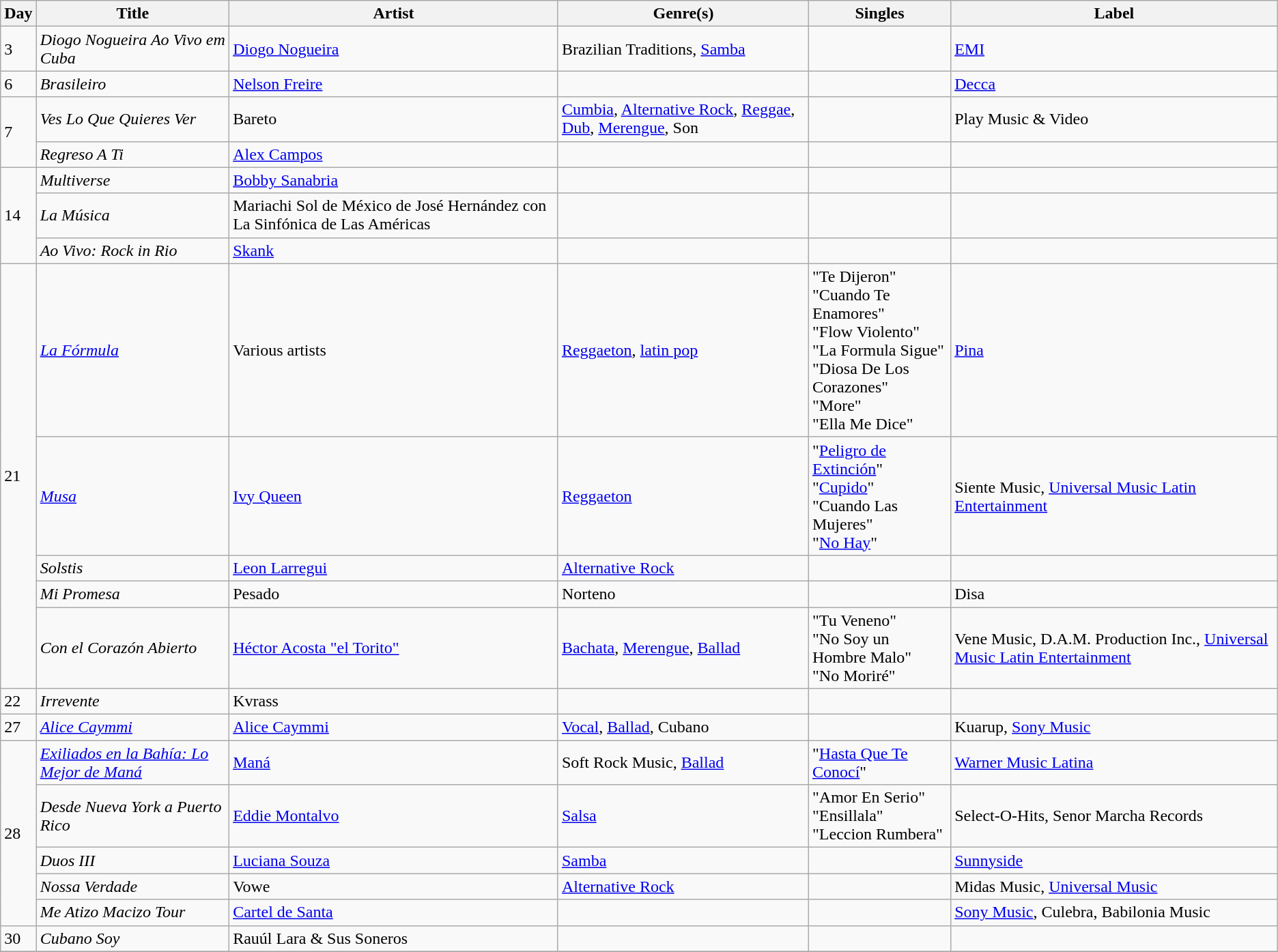<table class="wikitable sortable" style="text-align: left;">
<tr>
<th>Day</th>
<th>Title</th>
<th>Artist</th>
<th>Genre(s)</th>
<th>Singles</th>
<th>Label</th>
</tr>
<tr>
<td rowspan= "1">3</td>
<td><em>Diogo Nogueira Ao Vivo em Cuba</em></td>
<td><a href='#'>Diogo Nogueira</a></td>
<td>Brazilian Traditions, <a href='#'>Samba</a></td>
<td></td>
<td><a href='#'>EMI</a></td>
</tr>
<tr>
<td rowspan="1">6</td>
<td><em>Brasileiro</em></td>
<td><a href='#'>Nelson Freire</a></td>
<td></td>
<td></td>
<td><a href='#'>Decca</a></td>
</tr>
<tr>
<td rowspan="2">7</td>
<td><em>Ves Lo Que Quieres Ver</em></td>
<td>Bareto</td>
<td><a href='#'>Cumbia</a>, <a href='#'>Alternative Rock</a>, <a href='#'>Reggae</a>, <a href='#'>Dub</a>, <a href='#'>Merengue</a>, Son</td>
<td></td>
<td>Play Music & Video</td>
</tr>
<tr>
<td><em>Regreso A Ti</em></td>
<td><a href='#'>Alex Campos</a></td>
<td></td>
<td></td>
<td></td>
</tr>
<tr>
<td rowspan="3">14</td>
<td><em>Multiverse</em></td>
<td><a href='#'>Bobby Sanabria</a></td>
<td></td>
<td></td>
<td></td>
</tr>
<tr>
<td><em>La Música</em></td>
<td>Mariachi Sol de México de José Hernández con La Sinfónica de Las Américas</td>
<td></td>
<td></td>
<td></td>
</tr>
<tr>
<td><em>Ao Vivo: Rock in Rio</em></td>
<td><a href='#'>Skank</a></td>
<td></td>
<td></td>
<td></td>
</tr>
<tr>
<td rowspan="5">21</td>
<td><em><a href='#'>La Fórmula</a></em></td>
<td>Various artists</td>
<td><a href='#'>Reggaeton</a>, <a href='#'>latin pop</a></td>
<td>"Te Dijeron"<br>"Cuando Te Enamores"<br>"Flow Violento"<br>"La Formula Sigue"<br>"Diosa De Los Corazones"<br>"More"<br>"Ella Me Dice"</td>
<td><a href='#'>Pina</a></td>
</tr>
<tr>
<td><em><a href='#'>Musa</a></em></td>
<td><a href='#'>Ivy Queen</a></td>
<td><a href='#'>Reggaeton</a></td>
<td>"<a href='#'>Peligro de Extinción</a>"<br>"<a href='#'>Cupido</a>"<br>"Cuando Las Mujeres"<br>"<a href='#'>No Hay</a>"</td>
<td>Siente Music, <a href='#'>Universal Music Latin Entertainment</a></td>
</tr>
<tr>
<td><em>Solstis</em></td>
<td><a href='#'>Leon Larregui</a></td>
<td><a href='#'>Alternative Rock</a></td>
<td></td>
<td></td>
</tr>
<tr>
<td><em>Mi Promesa</em></td>
<td>Pesado</td>
<td>Norteno</td>
<td></td>
<td>Disa</td>
</tr>
<tr>
<td><em>Con el Corazón Abierto</em></td>
<td><a href='#'>Héctor Acosta "el Torito"</a></td>
<td><a href='#'>Bachata</a>, <a href='#'>Merengue</a>, <a href='#'>Ballad</a></td>
<td>"Tu Veneno"<br>"No Soy un Hombre Malo"<br>"No Moriré"</td>
<td>Vene Music, D.A.M. Production Inc., <a href='#'>Universal Music Latin Entertainment</a></td>
</tr>
<tr>
<td>22</td>
<td><em>Irrevente</em></td>
<td>Kvrass</td>
<td></td>
<td></td>
<td></td>
</tr>
<tr>
<td rowspan="1">27</td>
<td><em><a href='#'>Alice Caymmi</a></em></td>
<td><a href='#'>Alice Caymmi</a></td>
<td><a href='#'>Vocal</a>, <a href='#'>Ballad</a>, Cubano</td>
<td></td>
<td>Kuarup, <a href='#'>Sony Music</a></td>
</tr>
<tr>
<td rowspan="5">28</td>
<td><em><a href='#'>Exiliados en la Bahía: Lo Mejor de Maná</a></em></td>
<td><a href='#'>Maná</a></td>
<td>Soft Rock Music, <a href='#'>Ballad</a></td>
<td>"<a href='#'>Hasta Que Te Conocí</a>"</td>
<td><a href='#'>Warner Music Latina</a></td>
</tr>
<tr>
<td><em>Desde Nueva York a Puerto Rico</em></td>
<td><a href='#'>Eddie Montalvo</a></td>
<td><a href='#'>Salsa</a></td>
<td>"Amor En Serio"<br>"Ensillala"<br>"Leccion Rumbera"</td>
<td>Select-O-Hits, Senor Marcha Records</td>
</tr>
<tr>
<td><em>Duos III</em></td>
<td><a href='#'>Luciana Souza</a></td>
<td><a href='#'>Samba</a></td>
<td></td>
<td><a href='#'>Sunnyside</a></td>
</tr>
<tr>
<td><em>Nossa Verdade</em></td>
<td>Vowe</td>
<td><a href='#'>Alternative Rock</a></td>
<td></td>
<td>Midas Music, <a href='#'>Universal Music</a></td>
</tr>
<tr>
<td><em>Me Atizo Macizo Tour</em></td>
<td><a href='#'>Cartel de Santa</a></td>
<td></td>
<td></td>
<td><a href='#'>Sony Music</a>, Culebra, Babilonia Music</td>
</tr>
<tr>
<td rowspan="1">30</td>
<td><em>Cubano Soy</em></td>
<td>Rauúl Lara & Sus Soneros</td>
<td></td>
<td></td>
<td></td>
</tr>
<tr>
</tr>
</table>
